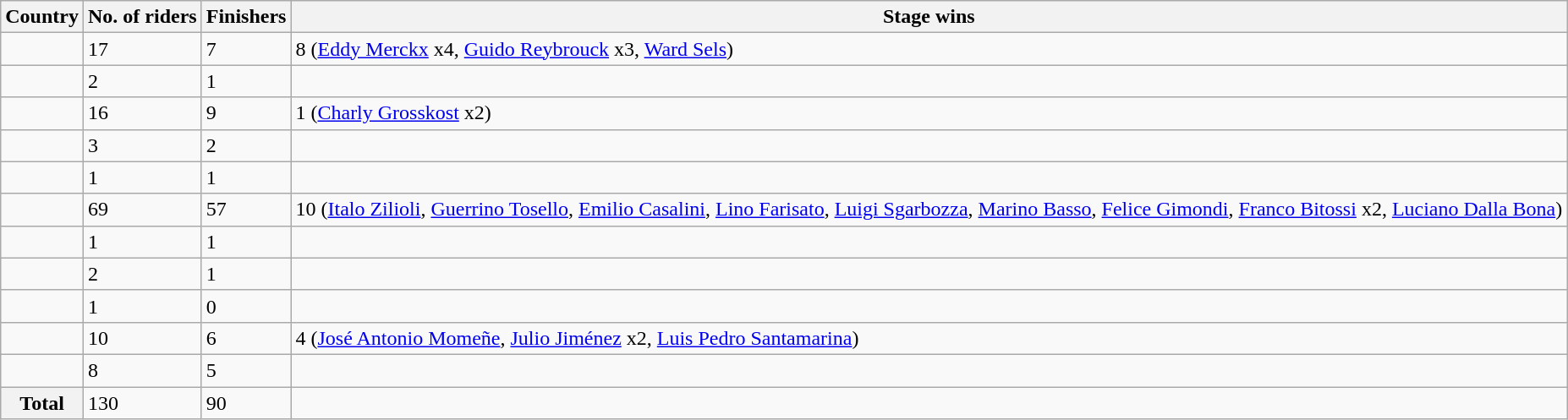<table class="wikitable sortable">
<tr>
<th><strong>Country</strong></th>
<th><strong>No. of riders</strong></th>
<th><strong>Finishers</strong></th>
<th><strong>Stage wins</strong></th>
</tr>
<tr>
<td></td>
<td>17</td>
<td>7</td>
<td>8 (<a href='#'>Eddy Merckx</a> x4, <a href='#'>Guido Reybrouck</a> x3, <a href='#'>Ward Sels</a>)</td>
</tr>
<tr>
<td></td>
<td>2</td>
<td>1</td>
<td></td>
</tr>
<tr>
<td></td>
<td>16</td>
<td>9</td>
<td>1 (<a href='#'>Charly Grosskost</a> x2)</td>
</tr>
<tr>
<td></td>
<td>3</td>
<td>2</td>
<td></td>
</tr>
<tr>
<td></td>
<td>1</td>
<td>1</td>
<td></td>
</tr>
<tr>
<td></td>
<td>69</td>
<td>57</td>
<td>10 (<a href='#'>Italo Zilioli</a>, <a href='#'>Guerrino Tosello</a>, <a href='#'>Emilio Casalini</a>, <a href='#'>Lino Farisato</a>, <a href='#'>Luigi Sgarbozza</a>, <a href='#'>Marino Basso</a>, <a href='#'>Felice Gimondi</a>, <a href='#'>Franco Bitossi</a> x2, <a href='#'>Luciano Dalla Bona</a>)</td>
</tr>
<tr>
<td></td>
<td>1</td>
<td>1</td>
<td></td>
</tr>
<tr>
<td></td>
<td>2</td>
<td>1</td>
<td></td>
</tr>
<tr>
<td></td>
<td>1</td>
<td>0</td>
<td></td>
</tr>
<tr>
<td></td>
<td>10</td>
<td>6</td>
<td>4 (<a href='#'>José Antonio Momeñe</a>, <a href='#'>Julio Jiménez</a> x2, <a href='#'>Luis Pedro Santamarina</a>)</td>
</tr>
<tr>
<td></td>
<td>8</td>
<td>5</td>
<td></td>
</tr>
<tr>
<th>Total</th>
<td>130</td>
<td>90</td>
<td></td>
</tr>
</table>
